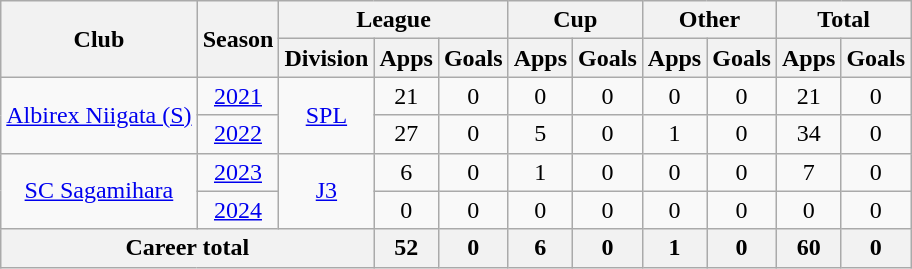<table class="wikitable" style="text-align: center">
<tr>
<th rowspan="2">Club</th>
<th rowspan="2">Season</th>
<th colspan="3">League</th>
<th colspan="2">Cup</th>
<th colspan="2">Other</th>
<th colspan="2">Total</th>
</tr>
<tr>
<th>Division</th>
<th>Apps</th>
<th>Goals</th>
<th>Apps</th>
<th>Goals</th>
<th>Apps</th>
<th>Goals</th>
<th>Apps</th>
<th>Goals</th>
</tr>
<tr>
<td rowspan="2"><a href='#'>Albirex Niigata (S)</a></td>
<td><a href='#'>2021</a></td>
<td rowspan="2"><a href='#'>SPL</a></td>
<td>21</td>
<td>0</td>
<td>0</td>
<td>0</td>
<td>0</td>
<td>0</td>
<td>21</td>
<td>0</td>
</tr>
<tr>
<td><a href='#'>2022</a></td>
<td>27</td>
<td>0</td>
<td>5</td>
<td>0</td>
<td>1</td>
<td>0</td>
<td>34</td>
<td>0</td>
</tr>
<tr>
<td rowspan="2"><a href='#'>SC Sagamihara</a></td>
<td><a href='#'>2023</a></td>
<td rowspan="2"><a href='#'>J3</a></td>
<td>6</td>
<td>0</td>
<td>1</td>
<td>0</td>
<td>0</td>
<td>0</td>
<td>7</td>
<td>0</td>
</tr>
<tr>
<td><a href='#'>2024</a></td>
<td>0</td>
<td>0</td>
<td>0</td>
<td>0</td>
<td>0</td>
<td>0</td>
<td>0</td>
<td>0</td>
</tr>
<tr>
<th colspan=3>Career total</th>
<th>52</th>
<th>0</th>
<th>6</th>
<th>0</th>
<th>1</th>
<th>0</th>
<th>60</th>
<th>0</th>
</tr>
</table>
